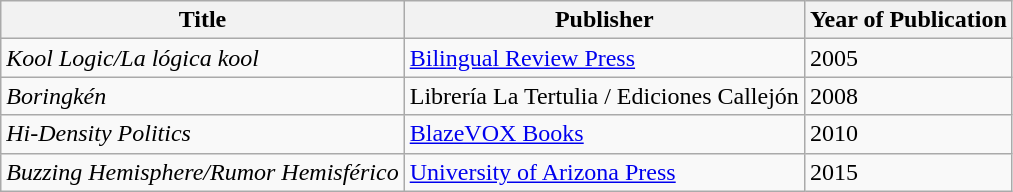<table class="wikitable">
<tr>
<th>Title</th>
<th>Publisher</th>
<th>Year of Publication</th>
</tr>
<tr>
<td><em>Kool Logic/La lógica kool</em></td>
<td><a href='#'>Bilingual Review Press</a></td>
<td>2005</td>
</tr>
<tr>
<td><em>Boringkén</em></td>
<td>Librería La Tertulia / Ediciones Callejón</td>
<td>2008</td>
</tr>
<tr>
<td><em>Hi-Density Politics</em></td>
<td><a href='#'>BlazeVOX Books</a></td>
<td>2010</td>
</tr>
<tr>
<td><em>Buzzing Hemisphere/Rumor Hemisférico</em></td>
<td><a href='#'>University of Arizona Press</a></td>
<td>2015</td>
</tr>
</table>
